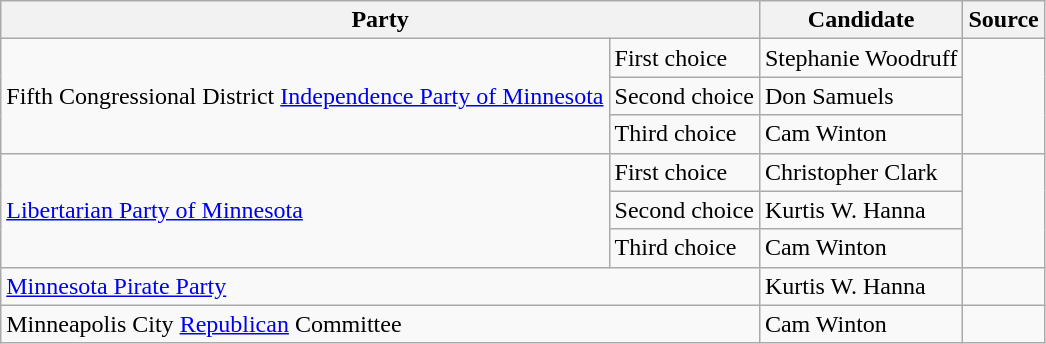<table class="wikitable">
<tr>
<th colspan="2">Party</th>
<th>Candidate</th>
<th>Source</th>
</tr>
<tr>
<td rowspan="3">Fifth Congressional District <a href='#'>Independence Party of Minnesota</a></td>
<td>First choice</td>
<td>Stephanie Woodruff</td>
<td rowspan="3"></td>
</tr>
<tr>
<td>Second choice</td>
<td>Don Samuels</td>
</tr>
<tr>
<td>Third choice</td>
<td>Cam Winton</td>
</tr>
<tr>
<td rowspan="3"><a href='#'>Libertarian Party of Minnesota</a></td>
<td>First choice</td>
<td>Christopher Clark</td>
<td rowspan="3"></td>
</tr>
<tr>
<td>Second choice</td>
<td>Kurtis W. Hanna</td>
</tr>
<tr>
<td>Third choice</td>
<td>Cam Winton</td>
</tr>
<tr>
<td colspan="2"><a href='#'>Minnesota Pirate Party</a></td>
<td>Kurtis W. Hanna</td>
<td></td>
</tr>
<tr>
<td colspan="2">Minneapolis City <a href='#'>Republican</a> Committee</td>
<td>Cam Winton</td>
<td></td>
</tr>
</table>
